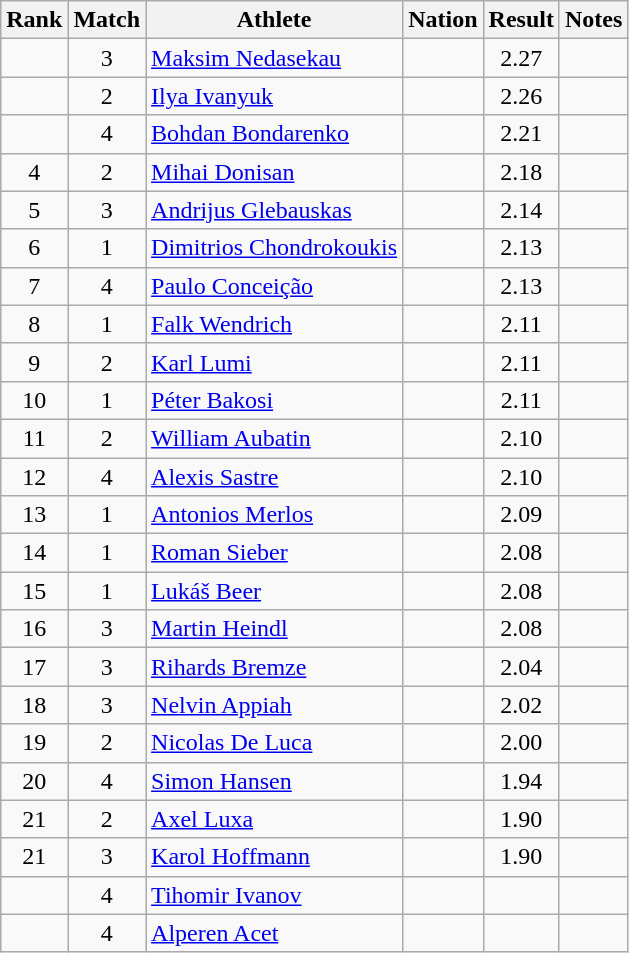<table class="wikitable sortable" style="text-align:center">
<tr>
<th>Rank</th>
<th>Match</th>
<th>Athlete</th>
<th>Nation</th>
<th>Result</th>
<th>Notes</th>
</tr>
<tr>
<td></td>
<td>3</td>
<td align=left><a href='#'>Maksim Nedasekau</a></td>
<td align=left></td>
<td>2.27</td>
<td></td>
</tr>
<tr>
<td></td>
<td>2</td>
<td align=left><a href='#'>Ilya Ivanyuk</a></td>
<td align=left></td>
<td>2.26</td>
<td></td>
</tr>
<tr>
<td></td>
<td>4</td>
<td align=left><a href='#'>Bohdan Bondarenko</a></td>
<td align=left></td>
<td>2.21</td>
<td></td>
</tr>
<tr>
<td>4</td>
<td>2</td>
<td align=left><a href='#'>Mihai Donisan</a></td>
<td align=left></td>
<td>2.18</td>
<td></td>
</tr>
<tr>
<td>5</td>
<td>3</td>
<td align=left><a href='#'>Andrijus Glebauskas</a></td>
<td align=left></td>
<td>2.14</td>
<td></td>
</tr>
<tr>
<td>6</td>
<td>1</td>
<td align=left><a href='#'>Dimitrios Chondrokoukis</a></td>
<td align=left></td>
<td>2.13</td>
<td></td>
</tr>
<tr>
<td>7</td>
<td>4</td>
<td align=left><a href='#'>Paulo Conceição</a></td>
<td align=left></td>
<td>2.13</td>
<td></td>
</tr>
<tr>
<td>8</td>
<td>1</td>
<td align=left><a href='#'>Falk Wendrich</a></td>
<td align=left></td>
<td>2.11</td>
<td></td>
</tr>
<tr>
<td>9</td>
<td>2</td>
<td align=left><a href='#'>Karl Lumi</a></td>
<td align=left></td>
<td>2.11</td>
<td></td>
</tr>
<tr>
<td>10</td>
<td>1</td>
<td align=left><a href='#'>Péter Bakosi</a></td>
<td align=left></td>
<td>2.11</td>
<td></td>
</tr>
<tr>
<td>11</td>
<td>2</td>
<td align=left><a href='#'>William Aubatin</a></td>
<td align=left></td>
<td>2.10</td>
<td></td>
</tr>
<tr>
<td>12</td>
<td>4</td>
<td align=left><a href='#'>Alexis Sastre</a></td>
<td align=left></td>
<td>2.10</td>
<td></td>
</tr>
<tr>
<td>13</td>
<td>1</td>
<td align=left><a href='#'>Antonios Merlos</a></td>
<td align=left></td>
<td>2.09</td>
<td></td>
</tr>
<tr>
<td>14</td>
<td>1</td>
<td align=left><a href='#'>Roman Sieber</a></td>
<td align=left></td>
<td>2.08</td>
<td></td>
</tr>
<tr>
<td>15</td>
<td>1</td>
<td align=left><a href='#'>Lukáš Beer</a></td>
<td align=left></td>
<td>2.08</td>
<td></td>
</tr>
<tr>
<td>16</td>
<td>3</td>
<td align=left><a href='#'>Martin Heindl</a></td>
<td align=left></td>
<td>2.08</td>
<td></td>
</tr>
<tr>
<td>17</td>
<td>3</td>
<td align=left><a href='#'>Rihards Bremze</a></td>
<td align=left></td>
<td>2.04</td>
<td></td>
</tr>
<tr>
<td>18</td>
<td>3</td>
<td align=left><a href='#'>Nelvin Appiah</a></td>
<td align=left></td>
<td>2.02</td>
<td></td>
</tr>
<tr>
<td>19</td>
<td>2</td>
<td align=left><a href='#'>Nicolas De Luca</a></td>
<td align=left></td>
<td>2.00</td>
<td></td>
</tr>
<tr>
<td>20</td>
<td>4</td>
<td align=left><a href='#'>Simon Hansen</a></td>
<td align=left></td>
<td>1.94</td>
<td></td>
</tr>
<tr>
<td>21</td>
<td>2</td>
<td align=left><a href='#'>Axel Luxa</a></td>
<td align=left></td>
<td>1.90</td>
<td></td>
</tr>
<tr>
<td>21</td>
<td>3</td>
<td align=left><a href='#'>Karol Hoffmann</a></td>
<td align=left></td>
<td>1.90</td>
<td></td>
</tr>
<tr>
<td></td>
<td>4</td>
<td align=left><a href='#'>Tihomir Ivanov</a></td>
<td align=left></td>
<td></td>
<td></td>
</tr>
<tr>
<td></td>
<td>4</td>
<td align=left><a href='#'>Alperen Acet</a></td>
<td align=left></td>
<td></td>
<td></td>
</tr>
</table>
